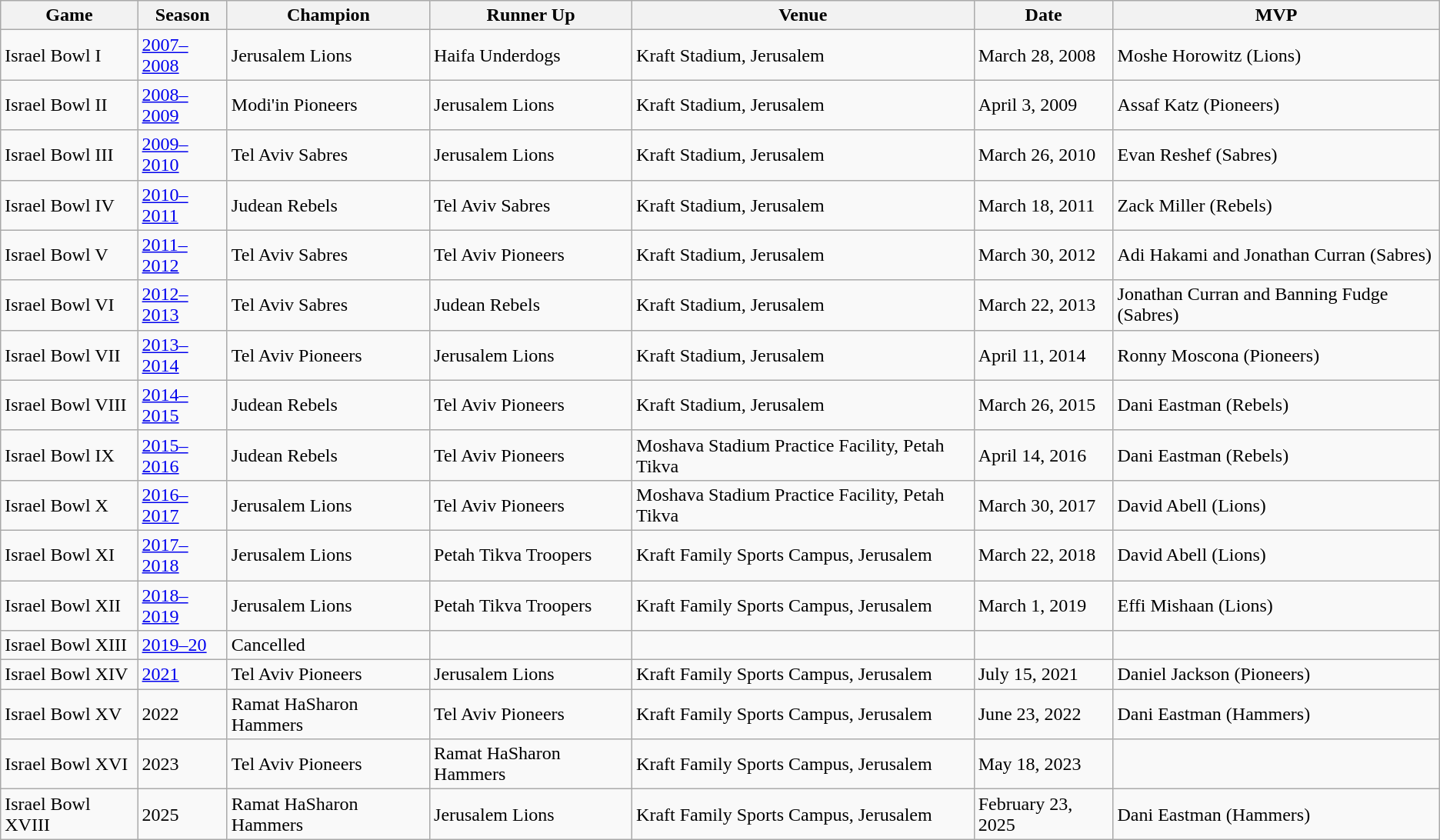<table class="wikitable">
<tr>
<th>Game</th>
<th>Season</th>
<th>Champion</th>
<th>Runner Up</th>
<th>Venue</th>
<th>Date</th>
<th>MVP</th>
</tr>
<tr>
<td>Israel Bowl I</td>
<td><a href='#'>2007–2008</a></td>
<td>Jerusalem Lions</td>
<td>Haifa Underdogs</td>
<td>Kraft Stadium, Jerusalem</td>
<td>March 28, 2008</td>
<td>Moshe Horowitz (Lions)</td>
</tr>
<tr>
<td>Israel Bowl II</td>
<td><a href='#'>2008–2009</a></td>
<td>Modi'in Pioneers</td>
<td>Jerusalem Lions</td>
<td>Kraft Stadium, Jerusalem</td>
<td>April 3, 2009</td>
<td>Assaf Katz (Pioneers)</td>
</tr>
<tr>
<td>Israel Bowl III</td>
<td><a href='#'>2009–2010</a></td>
<td>Tel Aviv Sabres</td>
<td>Jerusalem Lions</td>
<td>Kraft Stadium, Jerusalem</td>
<td>March 26, 2010</td>
<td>Evan Reshef (Sabres)</td>
</tr>
<tr>
<td>Israel Bowl IV</td>
<td><a href='#'>2010–2011</a></td>
<td>Judean Rebels</td>
<td>Tel Aviv Sabres</td>
<td>Kraft Stadium, Jerusalem</td>
<td>March 18, 2011</td>
<td>Zack Miller (Rebels)</td>
</tr>
<tr>
<td>Israel Bowl V</td>
<td><a href='#'>2011–2012</a></td>
<td>Tel Aviv Sabres</td>
<td>Tel Aviv Pioneers</td>
<td>Kraft Stadium, Jerusalem</td>
<td>March 30, 2012</td>
<td>Adi Hakami and Jonathan Curran (Sabres)</td>
</tr>
<tr>
<td>Israel Bowl VI</td>
<td><a href='#'>2012–2013</a></td>
<td>Tel Aviv Sabres</td>
<td>Judean Rebels</td>
<td>Kraft Stadium, Jerusalem</td>
<td>March 22, 2013</td>
<td>Jonathan Curran and Banning Fudge (Sabres)</td>
</tr>
<tr>
<td>Israel Bowl VII</td>
<td><a href='#'>2013–2014</a></td>
<td>Tel Aviv Pioneers</td>
<td>Jerusalem Lions</td>
<td>Kraft Stadium, Jerusalem</td>
<td>April 11, 2014</td>
<td>Ronny Moscona (Pioneers)</td>
</tr>
<tr>
<td>Israel Bowl VIII</td>
<td><a href='#'>2014–2015</a></td>
<td>Judean Rebels</td>
<td>Tel Aviv Pioneers</td>
<td>Kraft Stadium, Jerusalem</td>
<td>March 26, 2015</td>
<td>Dani Eastman (Rebels)</td>
</tr>
<tr>
<td>Israel Bowl IX</td>
<td><a href='#'>2015–2016</a></td>
<td>Judean Rebels</td>
<td>Tel Aviv Pioneers</td>
<td>Moshava Stadium Practice Facility, Petah Tikva</td>
<td>April 14, 2016</td>
<td>Dani Eastman (Rebels)</td>
</tr>
<tr>
<td>Israel Bowl X</td>
<td><a href='#'>2016–2017</a></td>
<td>Jerusalem Lions</td>
<td>Tel Aviv Pioneers</td>
<td>Moshava Stadium Practice Facility, Petah Tikva</td>
<td>March 30, 2017</td>
<td>David Abell (Lions)</td>
</tr>
<tr>
<td>Israel Bowl XI</td>
<td><a href='#'>2017–2018</a></td>
<td>Jerusalem Lions</td>
<td>Petah Tikva Troopers</td>
<td>Kraft Family Sports Campus, Jerusalem</td>
<td>March 22, 2018</td>
<td>David Abell (Lions)</td>
</tr>
<tr>
<td>Israel Bowl XII</td>
<td><a href='#'>2018–2019</a></td>
<td>Jerusalem Lions</td>
<td>Petah Tikva Troopers</td>
<td>Kraft Family Sports Campus, Jerusalem</td>
<td>March 1, 2019</td>
<td>Effi Mishaan (Lions)</td>
</tr>
<tr>
<td>Israel Bowl XIII</td>
<td><a href='#'>2019–20</a></td>
<td>Cancelled</td>
<td></td>
<td></td>
<td></td>
<td></td>
</tr>
<tr>
<td>Israel Bowl XIV</td>
<td><a href='#'>2021</a></td>
<td>Tel Aviv Pioneers</td>
<td>Jerusalem Lions</td>
<td>Kraft Family Sports Campus, Jerusalem</td>
<td>July 15, 2021</td>
<td>Daniel Jackson (Pioneers)</td>
</tr>
<tr>
<td>Israel Bowl XV</td>
<td>2022</td>
<td>Ramat HaSharon Hammers</td>
<td>Tel Aviv Pioneers</td>
<td>Kraft Family Sports Campus, Jerusalem</td>
<td>June 23, 2022</td>
<td>Dani Eastman (Hammers)</td>
</tr>
<tr>
<td>Israel Bowl XVI</td>
<td>2023</td>
<td>Tel Aviv Pioneers</td>
<td>Ramat HaSharon Hammers</td>
<td>Kraft Family Sports Campus, Jerusalem</td>
<td>May 18, 2023</td>
<td></td>
</tr>
<tr>
<td>Israel Bowl XVIII</td>
<td>2025</td>
<td>Ramat HaSharon Hammers</td>
<td>Jerusalem Lions</td>
<td>Kraft Family Sports Campus, Jerusalem</td>
<td>February 23, 2025</td>
<td>Dani Eastman (Hammers)</td>
</tr>
</table>
